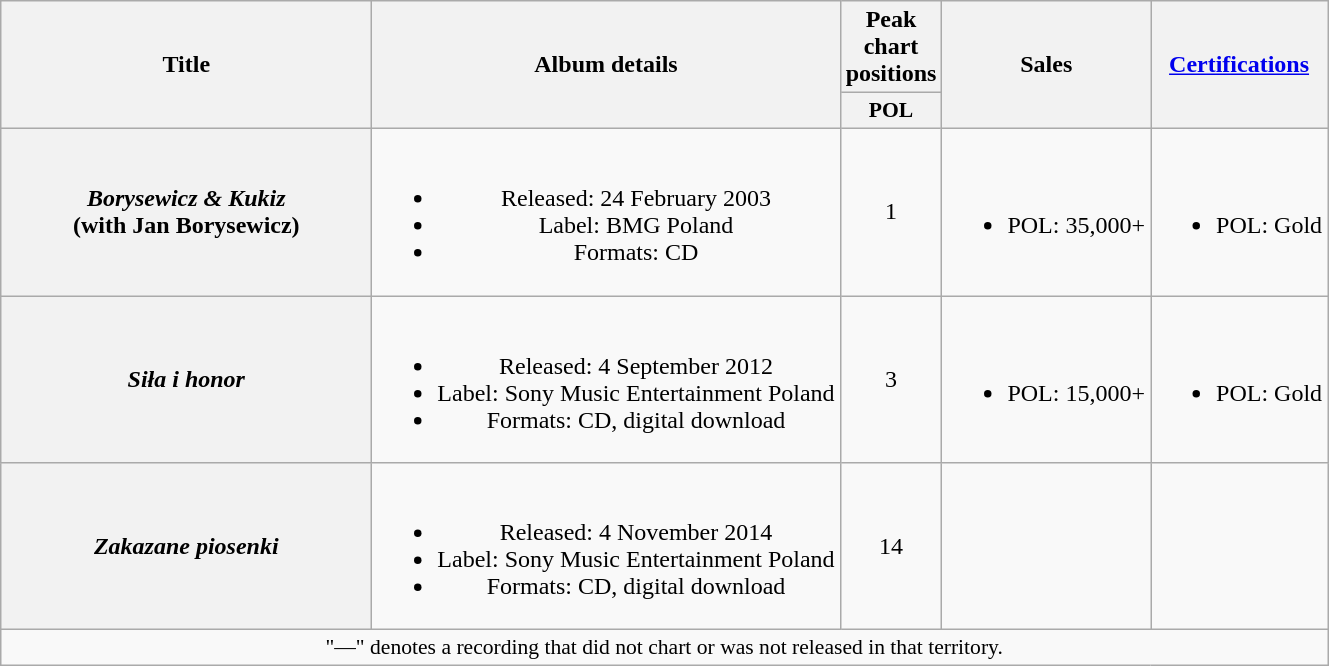<table class="wikitable plainrowheaders" style="text-align:center;">
<tr>
<th scope="col" rowspan="2" style="width:15em;">Title</th>
<th scope="col" rowspan="2">Album details</th>
<th scope="col">Peak chart positions</th>
<th scope="col" rowspan="2">Sales</th>
<th scope="col" rowspan="2"><a href='#'>Certifications</a></th>
</tr>
<tr>
<th scope="col" style="width:3em;font-size:90%;">POL<br></th>
</tr>
<tr>
<th scope="row"><em>Borysewicz & Kukiz</em><br>(with Jan Borysewicz)</th>
<td><br><ul><li>Released: 24 February 2003</li><li>Label: BMG Poland</li><li>Formats: CD</li></ul></td>
<td>1</td>
<td><br><ul><li>POL: 35,000+</li></ul></td>
<td><br><ul><li>POL: Gold</li></ul></td>
</tr>
<tr>
<th scope="row"><em>Siła i honor</em></th>
<td><br><ul><li>Released: 4 September 2012</li><li>Label: Sony Music Entertainment Poland</li><li>Formats: CD, digital download</li></ul></td>
<td>3</td>
<td><br><ul><li>POL: 15,000+</li></ul></td>
<td><br><ul><li>POL: Gold</li></ul></td>
</tr>
<tr>
<th scope="row"><em>Zakazane piosenki</em></th>
<td><br><ul><li>Released: 4 November 2014</li><li>Label: Sony Music Entertainment Poland</li><li>Formats: CD, digital download</li></ul></td>
<td>14</td>
<td></td>
<td></td>
</tr>
<tr>
<td colspan="20" style="font-size:90%">"—" denotes a recording that did not chart or was not released in that territory.</td>
</tr>
</table>
